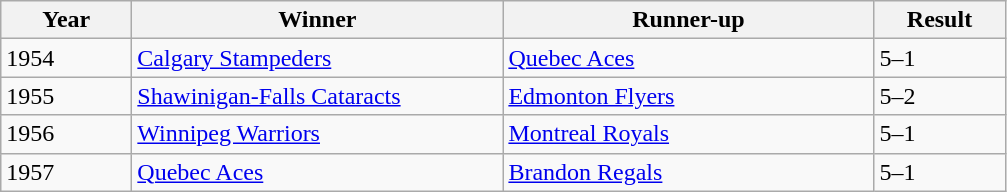<table class="wikitable">
<tr>
<th style="width:5em">Year</th>
<th style="width:15em">Winner</th>
<th style="width:15em">Runner-up</th>
<th style="width:5em">Result</th>
</tr>
<tr>
<td>1954</td>
<td><a href='#'>Calgary Stampeders</a></td>
<td><a href='#'>Quebec Aces</a></td>
<td>5–1</td>
</tr>
<tr>
<td>1955</td>
<td><a href='#'>Shawinigan-Falls Cataracts</a></td>
<td><a href='#'>Edmonton Flyers</a></td>
<td>5–2</td>
</tr>
<tr>
<td>1956</td>
<td><a href='#'>Winnipeg Warriors</a></td>
<td><a href='#'>Montreal Royals</a></td>
<td>5–1</td>
</tr>
<tr>
<td>1957</td>
<td><a href='#'>Quebec Aces</a></td>
<td><a href='#'>Brandon Regals</a></td>
<td>5–1</td>
</tr>
</table>
